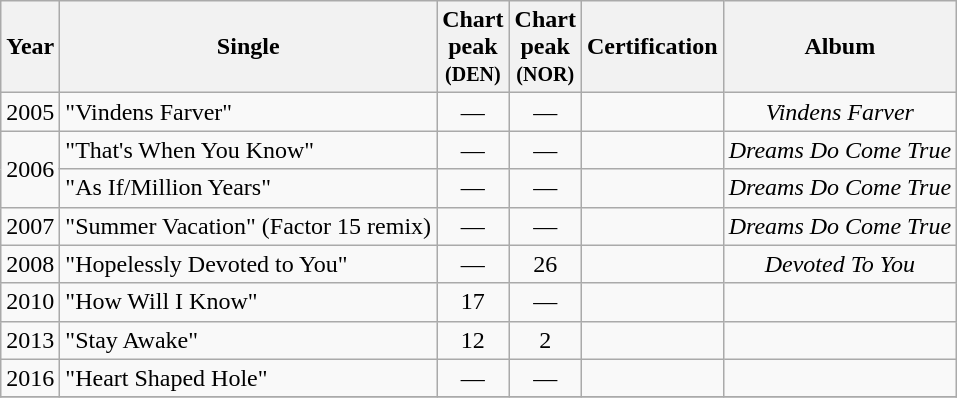<table class="wikitable">
<tr>
<th>Year</th>
<th>Single</th>
<th>Chart <br>peak<br><small>(DEN)<br></small></th>
<th>Chart <br>peak<br><small>(NOR)<br></small></th>
<th>Certification</th>
<th>Album</th>
</tr>
<tr>
<td rowspan="1">2005</td>
<td>"Vindens Farver"</td>
<td style="text-align:center;">—</td>
<td style="text-align:center;">—</td>
<td style="text-align:center;"></td>
<td style="text-align:center;"><em>Vindens Farver</em></td>
</tr>
<tr>
<td rowspan="2">2006</td>
<td>"That's When You Know"</td>
<td style="text-align:center;">—</td>
<td style="text-align:center;">—</td>
<td style="text-align:center;"></td>
<td style="text-align:center;"><em>Dreams Do Come True</em></td>
</tr>
<tr>
<td>"As If/Million Years"</td>
<td style="text-align:center;">—</td>
<td style="text-align:center;">—</td>
<td style="text-align:center;"></td>
<td style="text-align:center;"><em>Dreams Do Come True</em></td>
</tr>
<tr>
<td rowspan="1">2007</td>
<td>"Summer Vacation" (Factor 15 remix)</td>
<td style="text-align:center;">—</td>
<td style="text-align:center;">—</td>
<td style="text-align:center;"></td>
<td style="text-align:center;"><em>Dreams Do Come True</em></td>
</tr>
<tr>
<td rowspan="1">2008</td>
<td>"Hopelessly Devoted to You"</td>
<td style="text-align:center;">—</td>
<td style="text-align:center;">26</td>
<td style="text-align:center;"></td>
<td style="text-align:center;"><em>Devoted To You</em></td>
</tr>
<tr>
<td rowspan="1">2010</td>
<td>"How Will I Know"</td>
<td style="text-align:center;">17</td>
<td style="text-align:center;">—</td>
<td style="text-align:center;"></td>
<td style="text-align:center;"></td>
</tr>
<tr>
<td rowspan="1">2013</td>
<td>"Stay Awake"</td>
<td style="text-align:center;">12</td>
<td style="text-align:center;">2</td>
<td style="text-align:center;"></td>
<td style="text-align:center;"></td>
</tr>
<tr>
<td rowspan="1">2016</td>
<td>"Heart Shaped Hole"</td>
<td style="text-align:center;">—</td>
<td style="text-align:center;">—</td>
<td style="text-align:center;"></td>
<td style="text-align:center;"></td>
</tr>
<tr>
</tr>
</table>
